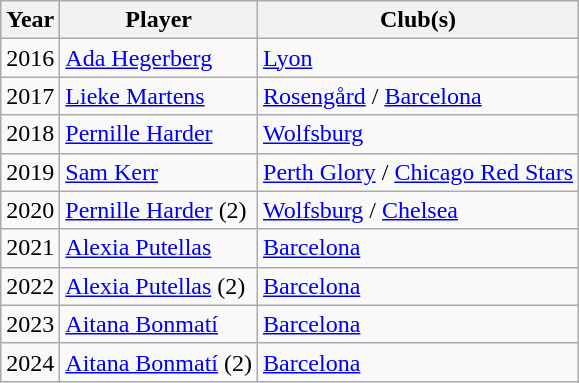<table class="wikitable">
<tr>
<th>Year</th>
<th>Player</th>
<th>Club(s)</th>
</tr>
<tr>
<td>2016</td>
<td> <a href='#'>Ada Hegerberg</a></td>
<td> <a href='#'>Lyon</a></td>
</tr>
<tr>
<td>2017</td>
<td> <a href='#'>Lieke Martens</a></td>
<td> <a href='#'>Rosengård</a> /  <a href='#'>Barcelona</a></td>
</tr>
<tr>
<td>2018</td>
<td> <a href='#'>Pernille Harder</a></td>
<td> <a href='#'>Wolfsburg</a></td>
</tr>
<tr>
<td>2019</td>
<td> <a href='#'>Sam Kerr</a></td>
<td> <a href='#'>Perth Glory</a> /  <a href='#'>Chicago Red Stars</a></td>
</tr>
<tr>
<td>2020</td>
<td> <a href='#'>Pernille Harder</a> (2)</td>
<td> <a href='#'>Wolfsburg</a> /  <a href='#'>Chelsea</a></td>
</tr>
<tr>
<td>2021</td>
<td> <a href='#'>Alexia Putellas</a></td>
<td> <a href='#'>Barcelona</a></td>
</tr>
<tr>
<td>2022</td>
<td> <a href='#'>Alexia Putellas</a> (2)</td>
<td> <a href='#'>Barcelona</a></td>
</tr>
<tr>
<td>2023</td>
<td> <a href='#'>Aitana Bonmatí</a></td>
<td> <a href='#'>Barcelona</a></td>
</tr>
<tr>
<td>2024</td>
<td> <a href='#'>Aitana Bonmatí</a> (2)</td>
<td> <a href='#'>Barcelona</a></td>
</tr>
</table>
